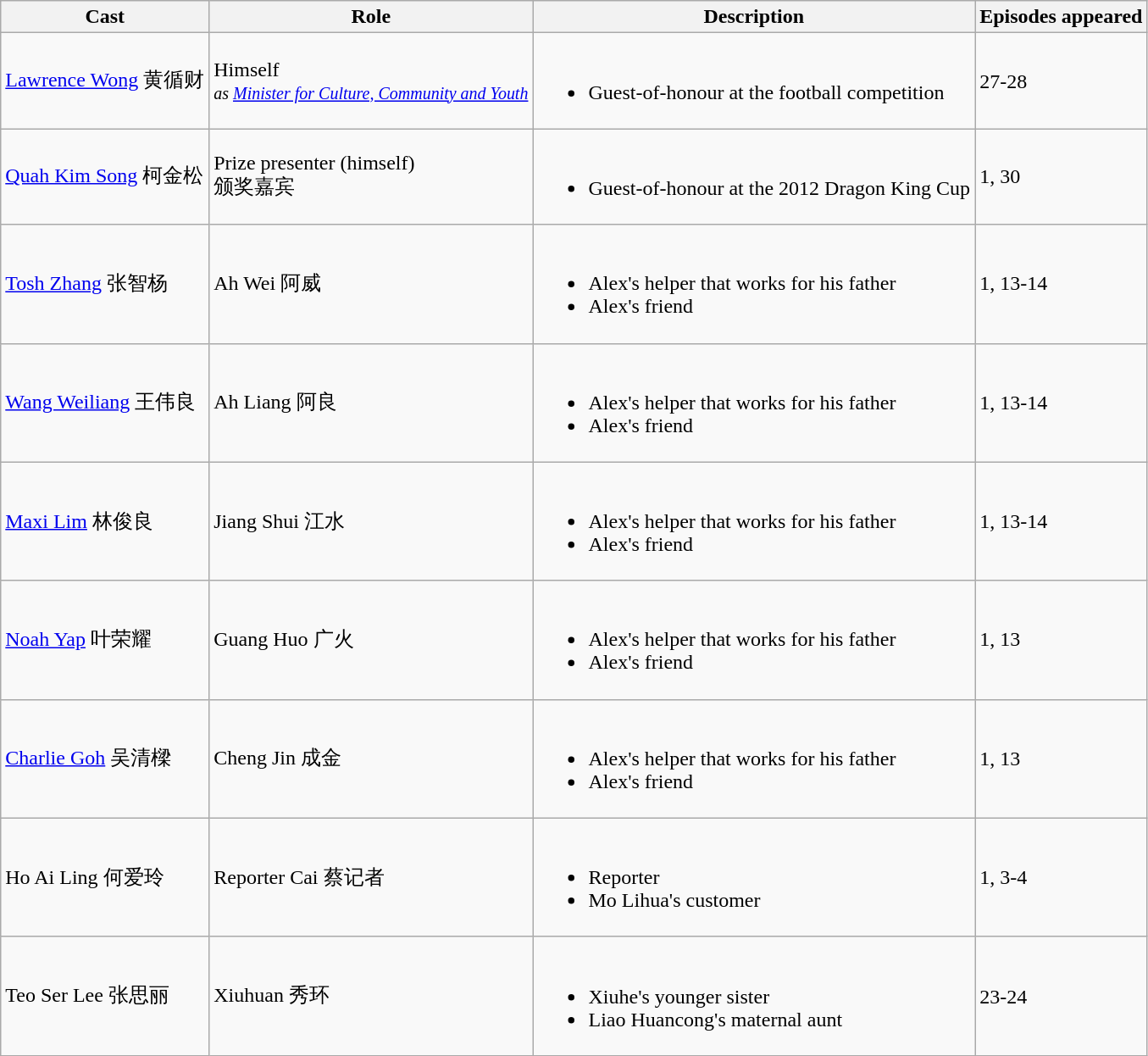<table class="wikitable">
<tr>
<th>Cast</th>
<th>Role</th>
<th>Description</th>
<th>Episodes appeared</th>
</tr>
<tr>
<td><a href='#'>Lawrence Wong</a> 黄循财</td>
<td>Himself <br> <small> <em>as <a href='#'>Minister for Culture, Community and Youth</a></em> </small></td>
<td><br><ul><li>Guest-of-honour at the football competition</li></ul></td>
<td>27-28</td>
</tr>
<tr>
<td><a href='#'>Quah Kim Song</a> 柯金松</td>
<td>Prize presenter (himself) <br> 颁奖嘉宾</td>
<td><br><ul><li>Guest-of-honour at the 2012 Dragon King Cup</li></ul></td>
<td>1, 30</td>
</tr>
<tr>
<td><a href='#'>Tosh Zhang</a> 张智杨</td>
<td>Ah Wei 阿威</td>
<td><br><ul><li>Alex's helper that works for his father</li><li>Alex's friend</li></ul></td>
<td>1, 13-14</td>
</tr>
<tr>
<td><a href='#'>Wang Weiliang</a> 王伟良</td>
<td>Ah Liang 阿良</td>
<td><br><ul><li>Alex's helper that works for his father</li><li>Alex's friend</li></ul></td>
<td>1, 13-14</td>
</tr>
<tr>
<td><a href='#'>Maxi Lim</a> 林俊良</td>
<td>Jiang Shui 江水</td>
<td><br><ul><li>Alex's helper that works for his father</li><li>Alex's friend</li></ul></td>
<td>1, 13-14</td>
</tr>
<tr>
<td><a href='#'>Noah Yap</a> 叶荣耀</td>
<td>Guang Huo 广火</td>
<td><br><ul><li>Alex's helper that works for his father</li><li>Alex's friend</li></ul></td>
<td>1, 13</td>
</tr>
<tr>
<td><a href='#'>Charlie Goh</a> 吴清樑</td>
<td>Cheng Jin 成金</td>
<td><br><ul><li>Alex's helper that works for his father</li><li>Alex's friend</li></ul></td>
<td>1, 13</td>
</tr>
<tr>
<td>Ho Ai Ling 何爱玲</td>
<td>Reporter Cai 蔡记者</td>
<td><br><ul><li>Reporter</li><li>Mo Lihua's customer</li></ul></td>
<td>1, 3-4</td>
</tr>
<tr>
<td>Teo Ser Lee 张思丽</td>
<td>Xiuhuan 秀环</td>
<td><br><ul><li>Xiuhe's younger sister</li><li>Liao Huancong's maternal aunt</li></ul></td>
<td>23-24</td>
</tr>
</table>
